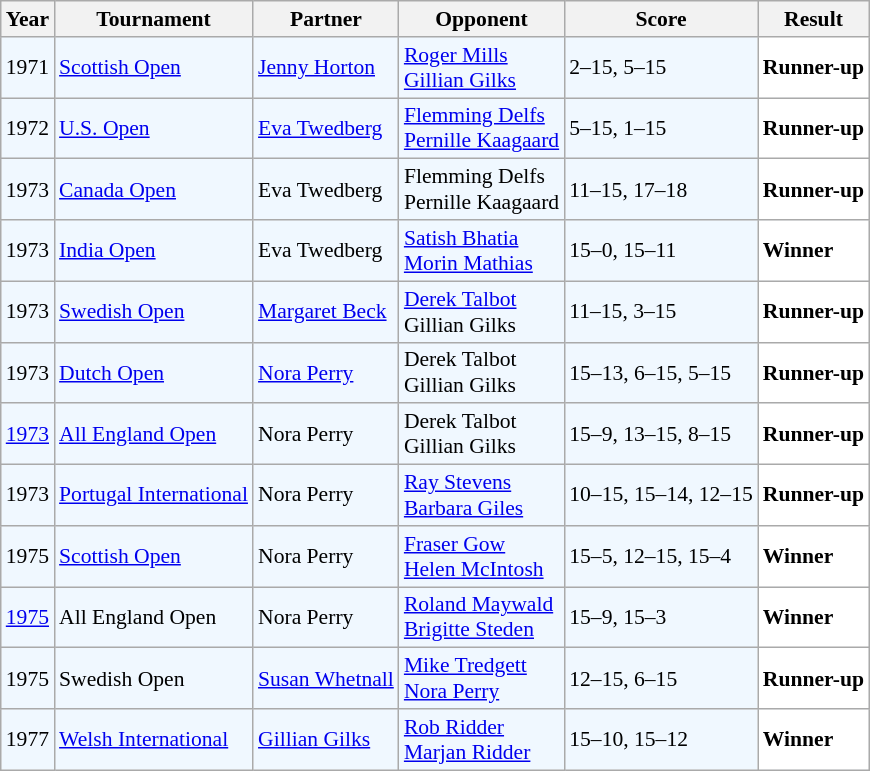<table class="sortable wikitable" style="font-size: 90%;">
<tr>
<th>Year</th>
<th>Tournament</th>
<th>Partner</th>
<th>Opponent</th>
<th>Score</th>
<th>Result</th>
</tr>
<tr style="background:#f0f8ff;">
<td align="center">1971</td>
<td align="left"><a href='#'>Scottish Open</a></td>
<td align="left"> <a href='#'>Jenny Horton</a></td>
<td align="left"> <a href='#'>Roger Mills</a><br> <a href='#'>Gillian Gilks</a></td>
<td align="left">2–15, 5–15</td>
<td style="text-align:left; background:white"> <strong>Runner-up</strong></td>
</tr>
<tr style="background:#f0f8ff;">
<td align="center">1972</td>
<td align="left"><a href='#'>U.S. Open</a></td>
<td align="left"> <a href='#'>Eva Twedberg</a></td>
<td align="left"> <a href='#'>Flemming Delfs</a><br> <a href='#'>Pernille Kaagaard</a></td>
<td align="left">5–15, 1–15</td>
<td style="text-align:left; background:white"> <strong>Runner-up</strong></td>
</tr>
<tr style="background:#f0f8ff;">
<td align="center">1973</td>
<td align="left"><a href='#'>Canada Open</a></td>
<td align="left"> Eva Twedberg</td>
<td align="left"> Flemming Delfs<br> Pernille Kaagaard</td>
<td align="left">11–15, 17–18</td>
<td style="text-align:left; background:white"> <strong>Runner-up</strong></td>
</tr>
<tr style="background:#f0f8ff;">
<td align="center">1973</td>
<td align="left"><a href='#'>India Open</a></td>
<td align="left"> Eva Twedberg</td>
<td align="left"> <a href='#'>Satish Bhatia</a><br> <a href='#'>Morin Mathias</a></td>
<td align="left">15–0, 15–11</td>
<td style="text-align:left; background:white"> <strong>Winner</strong></td>
</tr>
<tr style="background:#f0f8ff;">
<td align="center">1973</td>
<td align="left"><a href='#'>Swedish Open</a></td>
<td align="left"> <a href='#'>Margaret Beck</a></td>
<td align="left"> <a href='#'>Derek Talbot</a><br> Gillian Gilks</td>
<td align="left">11–15, 3–15</td>
<td style="text-align:left; background:white"> <strong>Runner-up</strong></td>
</tr>
<tr style="background:#f0f8ff;">
<td align="center">1973</td>
<td align="left"><a href='#'>Dutch Open</a></td>
<td align="left"> <a href='#'>Nora Perry</a></td>
<td align="left"> Derek Talbot<br> Gillian Gilks</td>
<td align="left">15–13, 6–15, 5–15</td>
<td style="text-align:left; background:white"> <strong>Runner-up</strong></td>
</tr>
<tr style="background:#f0f8ff;">
<td align="center"><a href='#'>1973</a></td>
<td align="left"><a href='#'>All England Open</a></td>
<td align="left"> Nora Perry</td>
<td align="left"> Derek Talbot<br> Gillian Gilks</td>
<td align="left">15–9, 13–15, 8–15</td>
<td style="text-align:left; background:white"> <strong>Runner-up</strong></td>
</tr>
<tr style="background:#f0f8ff;">
<td align="center">1973</td>
<td align="left"><a href='#'>Portugal International</a></td>
<td align="left"> Nora Perry</td>
<td align="left"> <a href='#'>Ray Stevens</a><br> <a href='#'>Barbara Giles</a></td>
<td align="left">10–15, 15–14, 12–15</td>
<td style="text-align:left; background:white"> <strong>Runner-up</strong></td>
</tr>
<tr style="background:#f0f8ff;">
<td align="center">1975</td>
<td align="left"><a href='#'>Scottish Open</a></td>
<td align="left"> Nora Perry</td>
<td align="left"> <a href='#'>Fraser Gow</a><br> <a href='#'>Helen McIntosh</a></td>
<td align="left">15–5, 12–15, 15–4</td>
<td style="text-align:left; background:white"> <strong>Winner</strong></td>
</tr>
<tr style="background:#f0f8ff;">
<td align="center"><a href='#'>1975</a></td>
<td align="left">All England Open</td>
<td align="left"> Nora Perry</td>
<td align="left"> <a href='#'>Roland Maywald</a><br> <a href='#'>Brigitte Steden</a></td>
<td align="left">15–9, 15–3</td>
<td style="text-align:left; background:white"> <strong>Winner</strong></td>
</tr>
<tr style="background:#f0f8ff;">
<td align="center">1975</td>
<td align="left">Swedish Open</td>
<td align="left"> <a href='#'>Susan Whetnall</a></td>
<td align="left"> <a href='#'>Mike Tredgett</a><br> <a href='#'>Nora Perry</a></td>
<td align="left">12–15, 6–15</td>
<td style="text-align:left; background:white"> <strong>Runner-up</strong></td>
</tr>
<tr style="background:#f0f8ff;">
<td align="center">1977</td>
<td align="left"><a href='#'>Welsh International</a></td>
<td align="left"> <a href='#'>Gillian Gilks</a></td>
<td align="left"> <a href='#'>Rob Ridder</a><br> <a href='#'>Marjan Ridder</a></td>
<td align="left">15–10, 15–12</td>
<td style="text-align:left; background:white"> <strong>Winner</strong></td>
</tr>
</table>
